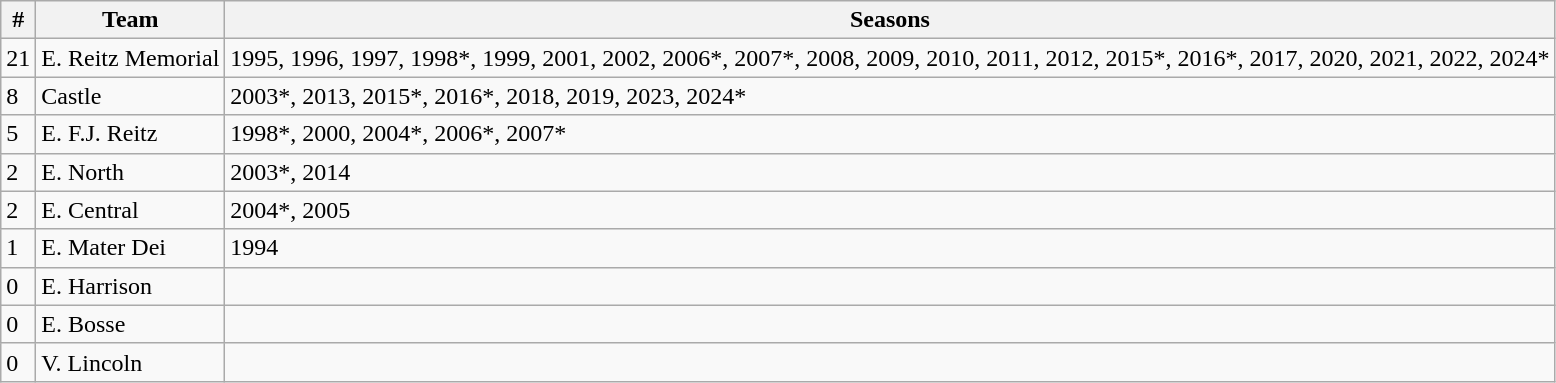<table class="wikitable" style=>
<tr>
<th>#</th>
<th>Team</th>
<th>Seasons</th>
</tr>
<tr>
<td>21</td>
<td>E. Reitz Memorial</td>
<td>1995, 1996, 1997, 1998*, 1999, 2001, 2002, 2006*, 2007*, 2008, 2009, 2010, 2011, 2012, 2015*, 2016*, 2017, 2020, 2021, 2022, 2024*</td>
</tr>
<tr>
<td>8</td>
<td>Castle</td>
<td>2003*, 2013, 2015*, 2016*, 2018, 2019, 2023, 2024*</td>
</tr>
<tr>
<td>5</td>
<td>E. F.J. Reitz</td>
<td>1998*, 2000, 2004*, 2006*, 2007*</td>
</tr>
<tr>
<td>2</td>
<td>E. North</td>
<td>2003*, 2014</td>
</tr>
<tr>
<td>2</td>
<td>E. Central</td>
<td>2004*, 2005</td>
</tr>
<tr>
<td>1</td>
<td>E. Mater Dei</td>
<td>1994</td>
</tr>
<tr>
<td>0</td>
<td>E. Harrison</td>
<td></td>
</tr>
<tr>
<td>0</td>
<td>E. Bosse</td>
<td></td>
</tr>
<tr>
<td>0</td>
<td>V. Lincoln</td>
<td></td>
</tr>
</table>
